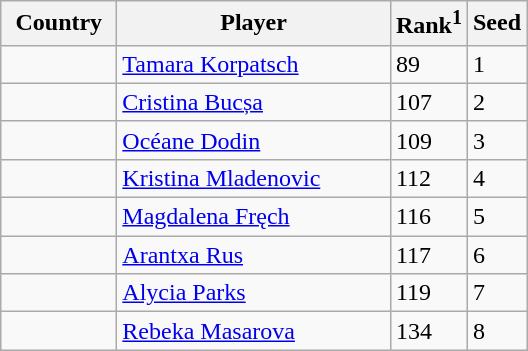<table class="sortable wikitable">
<tr>
<th width="70">Country</th>
<th width="175">Player</th>
<th>Rank<sup>1</sup></th>
<th>Seed</th>
</tr>
<tr>
<td></td>
<td><a href='#'>Tamara Korpatsch</a></td>
<td>89</td>
<td>1</td>
</tr>
<tr>
<td></td>
<td><a href='#'>Cristina Bucșa</a></td>
<td>107</td>
<td>2</td>
</tr>
<tr>
<td></td>
<td><a href='#'>Océane Dodin</a></td>
<td>109</td>
<td>3</td>
</tr>
<tr>
<td></td>
<td><a href='#'>Kristina Mladenovic</a></td>
<td>112</td>
<td>4</td>
</tr>
<tr>
<td></td>
<td><a href='#'>Magdalena Fręch</a></td>
<td>116</td>
<td>5</td>
</tr>
<tr>
<td></td>
<td><a href='#'>Arantxa Rus</a></td>
<td>117</td>
<td>6</td>
</tr>
<tr>
<td></td>
<td><a href='#'>Alycia Parks</a></td>
<td>119</td>
<td>7</td>
</tr>
<tr>
<td></td>
<td><a href='#'>Rebeka Masarova</a></td>
<td>134</td>
<td>8</td>
</tr>
</table>
